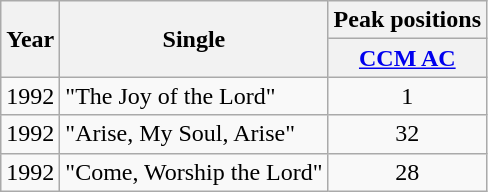<table class="wikitable">
<tr>
<th rowspan="2">Year</th>
<th rowspan="2">Single</th>
<th>Peak positions</th>
</tr>
<tr>
<th><a href='#'>CCM AC</a></th>
</tr>
<tr>
<td>1992</td>
<td>"The Joy of the Lord"</td>
<td align="center">1</td>
</tr>
<tr>
<td>1992</td>
<td>"Arise, My Soul, Arise"</td>
<td align="center">32</td>
</tr>
<tr>
<td>1992</td>
<td>"Come, Worship the Lord"</td>
<td align="center">28</td>
</tr>
</table>
